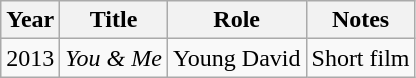<table class="wikitable">
<tr>
<th>Year</th>
<th>Title</th>
<th>Role</th>
<th>Notes</th>
</tr>
<tr>
<td>2013</td>
<td><em>You & Me</em></td>
<td>Young David</td>
<td>Short film</td>
</tr>
</table>
